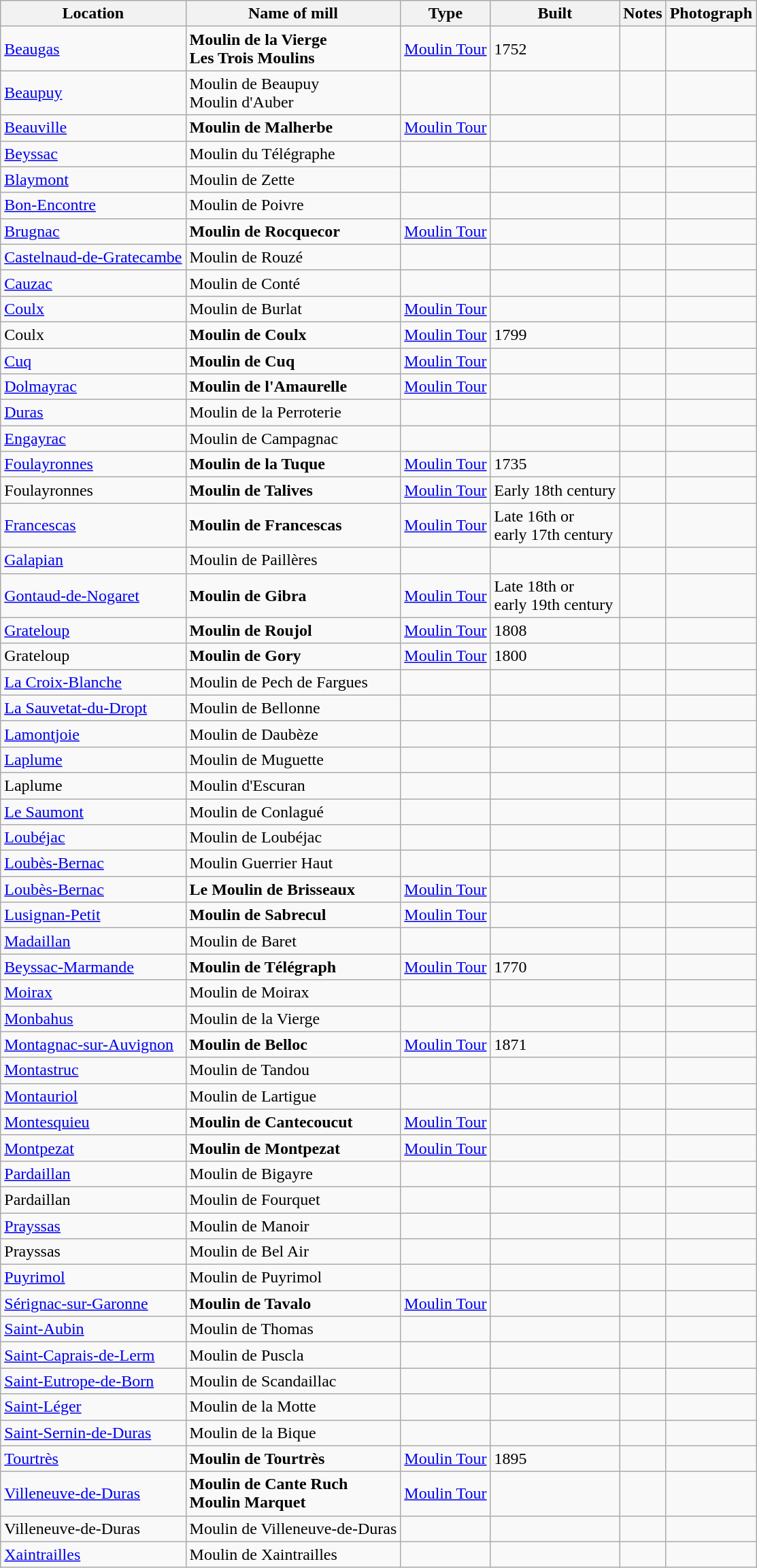<table class="wikitable">
<tr>
<th>Location</th>
<th>Name of mill</th>
<th>Type</th>
<th>Built</th>
<th>Notes</th>
<th>Photograph</th>
</tr>
<tr>
<td><a href='#'>Beaugas</a></td>
<td><strong>Moulin de la Vierge<br>Les Trois Moulins</strong></td>
<td><a href='#'>Moulin Tour</a></td>
<td>1752</td>
<td> </td>
<td></td>
</tr>
<tr>
<td><a href='#'>Beaupuy</a></td>
<td>Moulin de Beaupuy<br>Moulin d'Auber</td>
<td></td>
<td></td>
<td></td>
<td></td>
</tr>
<tr>
<td><a href='#'>Beauville</a></td>
<td><strong>Moulin de Malherbe</strong></td>
<td><a href='#'>Moulin Tour</a></td>
<td></td>
<td> </td>
<td></td>
</tr>
<tr>
<td><a href='#'>Beyssac</a></td>
<td>Moulin du Télégraphe</td>
<td></td>
<td></td>
<td></td>
<td></td>
</tr>
<tr>
<td><a href='#'>Blaymont</a></td>
<td>Moulin de Zette</td>
<td></td>
<td></td>
<td></td>
<td></td>
</tr>
<tr>
<td><a href='#'>Bon-Encontre</a></td>
<td>Moulin de Poivre</td>
<td></td>
<td></td>
<td></td>
<td></td>
</tr>
<tr>
<td><a href='#'>Brugnac</a></td>
<td><strong>Moulin de Rocquecor</strong></td>
<td><a href='#'>Moulin Tour</a></td>
<td></td>
<td> </td>
<td></td>
</tr>
<tr>
<td><a href='#'>Castelnaud-de-Gratecambe</a></td>
<td>Moulin de Rouzé</td>
<td></td>
<td></td>
<td></td>
<td></td>
</tr>
<tr>
<td><a href='#'>Cauzac</a></td>
<td>Moulin de Conté</td>
<td></td>
<td></td>
<td></td>
<td></td>
</tr>
<tr>
<td><a href='#'>Coulx</a></td>
<td>Moulin de Burlat</td>
<td><a href='#'>Moulin Tour</a></td>
<td></td>
<td></td>
<td></td>
</tr>
<tr>
<td>Coulx</td>
<td><strong>Moulin de Coulx</strong></td>
<td><a href='#'>Moulin Tour</a></td>
<td>1799</td>
<td> </td>
<td></td>
</tr>
<tr>
<td><a href='#'>Cuq</a></td>
<td><strong>Moulin de Cuq</strong></td>
<td><a href='#'>Moulin Tour</a></td>
<td></td>
<td> </td>
<td></td>
</tr>
<tr>
<td><a href='#'>Dolmayrac</a></td>
<td><strong>Moulin de l'Amaurelle</strong></td>
<td><a href='#'>Moulin Tour</a></td>
<td></td>
<td> </td>
<td></td>
</tr>
<tr>
<td><a href='#'>Duras</a></td>
<td>Moulin de la Perroterie</td>
<td></td>
<td></td>
<td></td>
<td></td>
</tr>
<tr>
<td><a href='#'>Engayrac</a></td>
<td>Moulin de Campagnac</td>
<td></td>
<td></td>
<td></td>
<td></td>
</tr>
<tr>
<td><a href='#'>Foulayronnes</a></td>
<td><strong>Moulin de la Tuque</strong></td>
<td><a href='#'>Moulin Tour</a></td>
<td>1735</td>
<td> </td>
<td></td>
</tr>
<tr>
<td>Foulayronnes</td>
<td><strong>Moulin de Talives</strong></td>
<td><a href='#'>Moulin Tour</a></td>
<td>Early 18th century</td>
<td> </td>
<td></td>
</tr>
<tr>
<td><a href='#'>Francescas</a></td>
<td><strong>Moulin de Francescas</strong></td>
<td><a href='#'>Moulin Tour</a></td>
<td>Late 16th or<br>early 17th century</td>
<td> </td>
<td></td>
</tr>
<tr>
<td><a href='#'>Galapian</a></td>
<td>Moulin de Paillères</td>
<td></td>
<td></td>
<td></td>
<td></td>
</tr>
<tr>
<td><a href='#'>Gontaud-de-Nogaret</a></td>
<td><strong>Moulin de Gibra</strong></td>
<td><a href='#'>Moulin Tour</a></td>
<td>Late 18th or<br>early 19th century</td>
<td> </td>
<td></td>
</tr>
<tr>
<td><a href='#'>Grateloup</a></td>
<td><strong>Moulin de Roujol</strong></td>
<td><a href='#'>Moulin Tour</a></td>
<td>1808</td>
<td> </td>
<td></td>
</tr>
<tr>
<td>Grateloup</td>
<td><strong>Moulin de Gory</strong></td>
<td><a href='#'>Moulin Tour</a></td>
<td>1800</td>
<td> </td>
<td></td>
</tr>
<tr>
<td><a href='#'>La Croix-Blanche</a></td>
<td>Moulin de Pech de Fargues</td>
<td></td>
<td></td>
<td></td>
<td></td>
</tr>
<tr>
<td><a href='#'>La Sauvetat-du-Dropt</a></td>
<td>Moulin de Bellonne</td>
<td></td>
<td></td>
<td></td>
<td></td>
</tr>
<tr>
<td><a href='#'>Lamontjoie</a></td>
<td>Moulin de Daubèze</td>
<td></td>
<td></td>
<td></td>
<td></td>
</tr>
<tr>
<td><a href='#'>Laplume</a></td>
<td>Moulin de Muguette</td>
<td></td>
<td></td>
<td></td>
<td></td>
</tr>
<tr>
<td>Laplume</td>
<td>Moulin d'Escuran</td>
<td></td>
<td></td>
<td></td>
<td></td>
</tr>
<tr>
<td><a href='#'>Le Saumont</a></td>
<td>Moulin de Conlagué</td>
<td></td>
<td></td>
<td></td>
<td></td>
</tr>
<tr>
<td><a href='#'>Loubéjac</a></td>
<td>Moulin de Loubéjac</td>
<td></td>
<td></td>
<td></td>
<td></td>
</tr>
<tr>
<td><a href='#'>Loubès-Bernac</a></td>
<td>Moulin Guerrier Haut</td>
<td></td>
<td></td>
<td></td>
<td></td>
</tr>
<tr>
<td><a href='#'>Loubès-Bernac</a></td>
<td><strong>Le Moulin de Brisseaux</strong></td>
<td><a href='#'>Moulin Tour</a></td>
<td></td>
<td></td>
<td></td>
</tr>
<tr>
<td><a href='#'>Lusignan-Petit</a></td>
<td><strong>Moulin de Sabrecul</strong></td>
<td><a href='#'>Moulin Tour</a></td>
<td></td>
<td> </td>
<td></td>
</tr>
<tr>
<td><a href='#'>Madaillan</a></td>
<td>Moulin de Baret</td>
<td></td>
<td></td>
<td></td>
<td></td>
</tr>
<tr>
<td><a href='#'>Beyssac-Marmande</a></td>
<td><strong>Moulin de Télégraph</strong></td>
<td><a href='#'>Moulin Tour</a></td>
<td>1770</td>
<td> </td>
<td></td>
</tr>
<tr>
<td><a href='#'>Moirax</a></td>
<td>Moulin de Moirax</td>
<td></td>
<td></td>
<td></td>
<td></td>
</tr>
<tr>
<td><a href='#'>Monbahus</a></td>
<td>Moulin de la Vierge</td>
<td></td>
<td></td>
<td></td>
<td></td>
</tr>
<tr>
<td><a href='#'>Montagnac-sur-Auvignon</a></td>
<td><strong>Moulin de Belloc</strong></td>
<td><a href='#'>Moulin Tour</a></td>
<td>1871</td>
<td> </td>
<td></td>
</tr>
<tr>
<td><a href='#'>Montastruc</a></td>
<td>Moulin de Tandou</td>
<td></td>
<td></td>
<td></td>
<td></td>
</tr>
<tr>
<td><a href='#'>Montauriol</a></td>
<td>Moulin de Lartigue</td>
<td></td>
<td></td>
<td></td>
<td></td>
</tr>
<tr>
<td><a href='#'>Montesquieu</a></td>
<td><strong>Moulin de Cantecoucut</strong></td>
<td><a href='#'>Moulin Tour</a></td>
<td></td>
<td> </td>
<td></td>
</tr>
<tr>
<td><a href='#'>Montpezat</a></td>
<td><strong>Moulin de Montpezat</strong></td>
<td><a href='#'>Moulin Tour</a></td>
<td></td>
<td> </td>
<td></td>
</tr>
<tr>
<td><a href='#'>Pardaillan</a></td>
<td>Moulin de Bigayre</td>
<td></td>
<td></td>
<td></td>
<td></td>
</tr>
<tr>
<td>Pardaillan</td>
<td>Moulin de Fourquet</td>
<td></td>
<td></td>
<td></td>
<td></td>
</tr>
<tr>
<td><a href='#'>Prayssas</a></td>
<td>Moulin de Manoir</td>
<td></td>
<td></td>
<td></td>
<td></td>
</tr>
<tr>
<td>Prayssas</td>
<td>Moulin de Bel Air</td>
<td></td>
<td></td>
<td></td>
<td></td>
</tr>
<tr>
<td><a href='#'>Puyrimol</a></td>
<td>Moulin de Puyrimol</td>
<td></td>
<td></td>
<td></td>
<td></td>
</tr>
<tr>
<td><a href='#'>Sérignac-sur-Garonne</a></td>
<td><strong>Moulin de Tavalo</strong></td>
<td><a href='#'>Moulin Tour</a></td>
<td></td>
<td> </td>
<td></td>
</tr>
<tr>
<td><a href='#'>Saint-Aubin</a></td>
<td>Moulin de Thomas</td>
<td></td>
<td></td>
<td></td>
<td></td>
</tr>
<tr>
<td><a href='#'>Saint-Caprais-de-Lerm</a></td>
<td>Moulin de Puscla</td>
<td></td>
<td></td>
<td></td>
<td></td>
</tr>
<tr>
<td><a href='#'>Saint-Eutrope-de-Born</a></td>
<td>Moulin de Scandaillac</td>
<td></td>
<td></td>
<td></td>
<td></td>
</tr>
<tr>
<td><a href='#'>Saint-Léger</a></td>
<td>Moulin de la Motte</td>
<td></td>
<td></td>
<td></td>
<td></td>
</tr>
<tr>
<td><a href='#'>Saint-Sernin-de-Duras</a></td>
<td>Moulin de la Bique</td>
<td></td>
<td></td>
<td></td>
<td></td>
</tr>
<tr>
<td><a href='#'>Tourtrès</a></td>
<td><strong>Moulin de Tourtrès</strong></td>
<td><a href='#'>Moulin Tour</a></td>
<td>1895</td>
<td> </td>
<td></td>
</tr>
<tr>
<td><a href='#'>Villeneuve-de-Duras</a></td>
<td><strong>Moulin de Cante Ruch<br>Moulin Marquet</strong></td>
<td><a href='#'>Moulin Tour</a></td>
<td></td>
<td> </td>
<td></td>
</tr>
<tr>
<td>Villeneuve-de-Duras</td>
<td>Moulin de Villeneuve-de-Duras</td>
<td></td>
<td></td>
<td></td>
<td></td>
</tr>
<tr>
<td><a href='#'>Xaintrailles</a></td>
<td>Moulin de Xaintrailles</td>
<td></td>
<td></td>
<td></td>
<td></td>
</tr>
</table>
